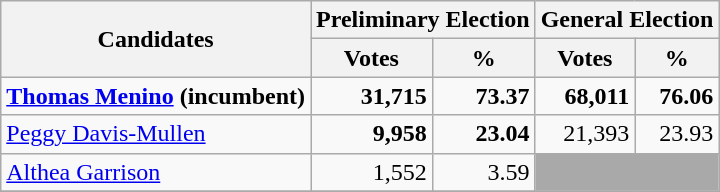<table class=wikitable>
<tr>
<th colspan=1 rowspan=2><strong>Candidates</strong></th>
<th colspan=2><strong>Preliminary Election</strong></th>
<th colspan=2><strong>General Election</strong></th>
</tr>
<tr>
<th>Votes</th>
<th>%</th>
<th>Votes</th>
<th>%</th>
</tr>
<tr>
<td><strong><a href='#'>Thomas Menino</a> (incumbent)</strong></td>
<td align="right"><strong>31,715</strong></td>
<td align="right"><strong>73.37</strong></td>
<td align="right"><strong>68,011</strong></td>
<td align="right"><strong>76.06</strong></td>
</tr>
<tr>
<td><a href='#'>Peggy Davis-Mullen</a></td>
<td align="right"><strong>9,958</strong></td>
<td align="right"><strong>23.04</strong></td>
<td align="right">21,393</td>
<td align="right">23.93</td>
</tr>
<tr>
<td><a href='#'>Althea Garrison</a></td>
<td align="right">1,552</td>
<td align="right">3.59</td>
<td colspan=2 bgcolor= darkgray></td>
</tr>
<tr>
</tr>
</table>
